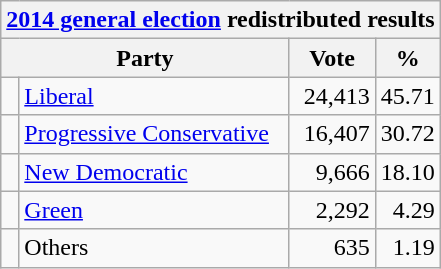<table class="wikitable">
<tr>
<th colspan="4"><a href='#'>2014 general election</a> redistributed results</th>
</tr>
<tr>
<th bgcolor="#DDDDFF" width="130px" colspan="2">Party</th>
<th bgcolor="#DDDDFF" width="50px">Vote</th>
<th bgcolor="#DDDDFF" width="30px">%</th>
</tr>
<tr>
<td> </td>
<td><a href='#'>Liberal</a></td>
<td align=right>24,413</td>
<td align=right>45.71</td>
</tr>
<tr>
<td> </td>
<td><a href='#'>Progressive Conservative</a></td>
<td align=right>16,407</td>
<td align=right>30.72</td>
</tr>
<tr>
<td> </td>
<td><a href='#'>New Democratic</a></td>
<td align=right>9,666</td>
<td align=right>18.10</td>
</tr>
<tr>
<td> </td>
<td><a href='#'>Green</a></td>
<td align=right>2,292</td>
<td align=right>4.29</td>
</tr>
<tr>
<td> </td>
<td>Others</td>
<td align=right>635</td>
<td align=right>1.19</td>
</tr>
</table>
